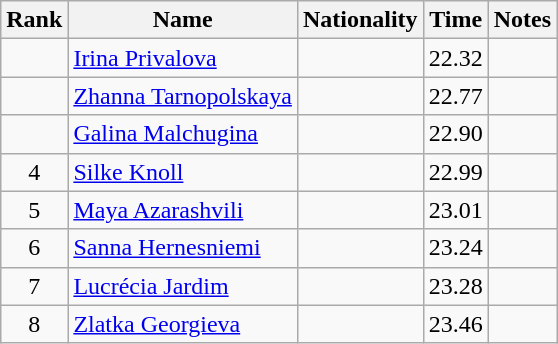<table class="wikitable sortable" style="text-align:center">
<tr>
<th>Rank</th>
<th>Name</th>
<th>Nationality</th>
<th>Time</th>
<th>Notes</th>
</tr>
<tr>
<td></td>
<td align=left><a href='#'>Irina Privalova</a></td>
<td align=left></td>
<td>22.32</td>
<td></td>
</tr>
<tr>
<td></td>
<td align=left><a href='#'>Zhanna Tarnopolskaya</a></td>
<td align=left></td>
<td>22.77</td>
<td></td>
</tr>
<tr>
<td></td>
<td align=left><a href='#'>Galina Malchugina</a></td>
<td align=left></td>
<td>22.90</td>
<td></td>
</tr>
<tr>
<td>4</td>
<td align=left><a href='#'>Silke Knoll</a></td>
<td align=left></td>
<td>22.99</td>
<td></td>
</tr>
<tr>
<td>5</td>
<td align=left><a href='#'>Maya Azarashvili</a></td>
<td align=left></td>
<td>23.01</td>
<td></td>
</tr>
<tr>
<td>6</td>
<td align=left><a href='#'>Sanna Hernesniemi</a></td>
<td align=left></td>
<td>23.24</td>
<td></td>
</tr>
<tr>
<td>7</td>
<td align=left><a href='#'>Lucrécia Jardim</a></td>
<td align=left></td>
<td>23.28</td>
<td></td>
</tr>
<tr>
<td>8</td>
<td align=left><a href='#'>Zlatka Georgieva</a></td>
<td align=left></td>
<td>23.46</td>
<td></td>
</tr>
</table>
